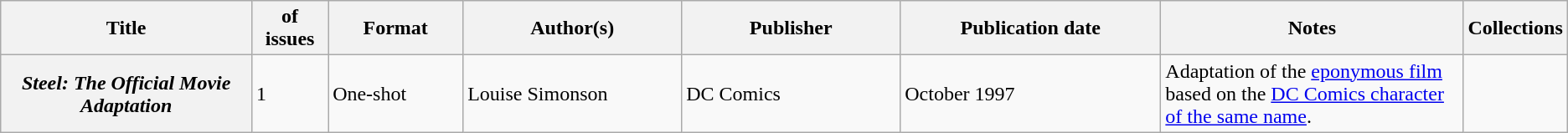<table class="wikitable">
<tr>
<th>Title</th>
<th style="width:40pt"> of issues</th>
<th style="width:75pt">Format</th>
<th style="width:125pt">Author(s)</th>
<th style="width:125pt">Publisher</th>
<th style="width:150pt">Publication date</th>
<th style="width:175pt">Notes</th>
<th>Collections</th>
</tr>
<tr>
<th><em>Steel: The Official Movie Adaptation</em></th>
<td>1</td>
<td>One-shot</td>
<td>Louise Simonson</td>
<td>DC Comics</td>
<td>October 1997</td>
<td>Adaptation of the <a href='#'>eponymous film</a> based on the <a href='#'>DC Comics character of the same name</a>.</td>
<td></td>
</tr>
</table>
